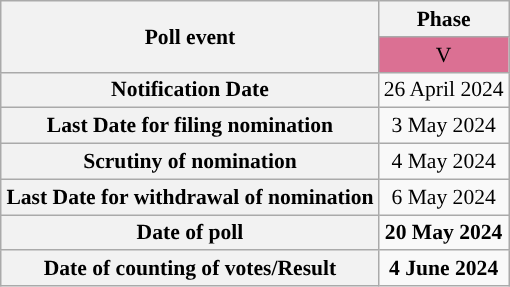<table class="wikitable" style="text-align:center;margin:auto;font-size:90%;">
<tr>
<th rowspan=2>Poll event</th>
<th>Phase</th>
</tr>
<tr>
<td bgcolor=#DB7093>V</td>
</tr>
<tr>
<th>Notification Date</th>
<td>26 April 2024</td>
</tr>
<tr>
<th>Last Date for filing nomination</th>
<td>3 May 2024</td>
</tr>
<tr>
<th>Scrutiny of nomination</th>
<td>4 May 2024</td>
</tr>
<tr>
<th>Last Date for withdrawal of nomination</th>
<td>6 May 2024</td>
</tr>
<tr>
<th>Date of poll</th>
<td><strong>20 May 2024</strong></td>
</tr>
<tr>
<th>Date of counting of votes/Result</th>
<td><strong>4 June 2024</strong></td>
</tr>
</table>
